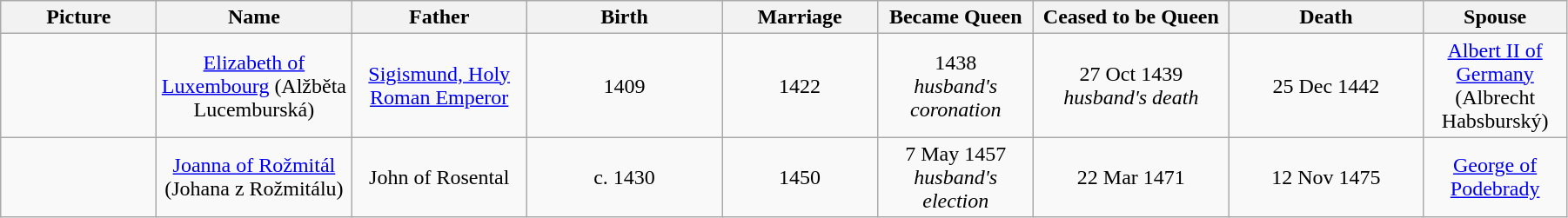<table width=95% class="wikitable">
<tr>
<th width = "8%">Picture</th>
<th width = "10%">Name</th>
<th width = "9%">Father</th>
<th width = "10%">Birth</th>
<th width = "8%">Marriage</th>
<th width = "8%">Became Queen</th>
<th width = "10%">Ceased to be Queen</th>
<th width = "10%">Death</th>
<th width = "7%">Spouse</th>
</tr>
<tr>
<td align=center></td>
<td align=center><a href='#'>Elizabeth of Luxembourg</a> (Alžběta Lucemburská)</td>
<td align="center"><a href='#'>Sigismund, Holy Roman Emperor</a></td>
<td align="center">1409</td>
<td align="center">1422</td>
<td align="center">1438<br><em>husband's coronation</em></td>
<td align="center">27 Oct 1439<br><em>husband's death</em></td>
<td align="center">25 Dec 1442</td>
<td align="center"><a href='#'>Albert II of Germany</a> (Albrecht Habsburský)</td>
</tr>
<tr>
<td align=center></td>
<td align="center"><a href='#'>Joanna of Rožmitál</a><br>(Johana z Rožmitálu)</td>
<td align=center>John of Rosental</td>
<td align=center>c. 1430</td>
<td align="center">1450</td>
<td align="center">7 May 1457<br><em>husband's election</em></td>
<td align="center">22 Mar 1471</td>
<td align="center">12 Nov 1475</td>
<td align="center"><a href='#'>George of Podebrady</a></td>
</tr>
</table>
